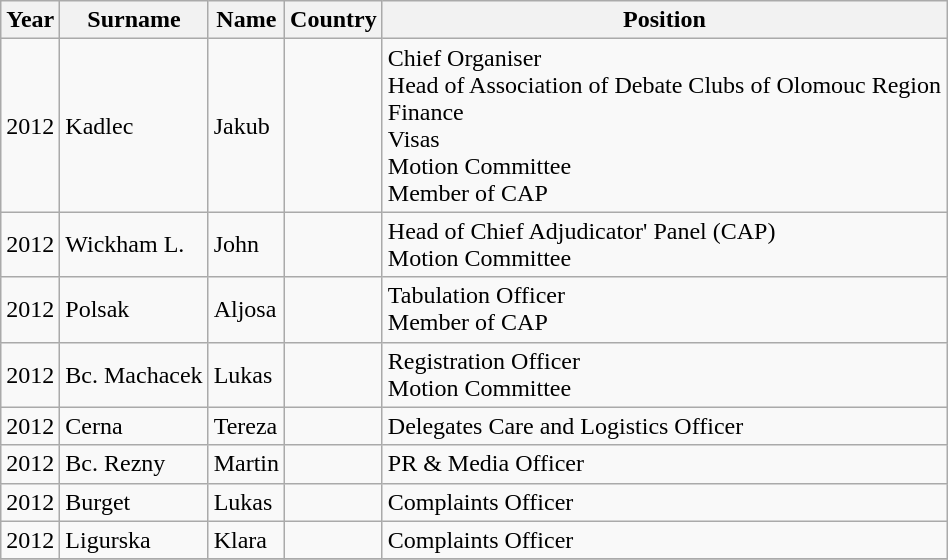<table class="wikitable sortable">
<tr>
<th>Year</th>
<th>Surname</th>
<th>Name</th>
<th>Country</th>
<th>Position</th>
</tr>
<tr>
<td>2012</td>
<td>Kadlec</td>
<td>Jakub</td>
<td></td>
<td>Chief Organiser<br>Head of Association of Debate Clubs of Olomouc Region<br>Finance<br>Visas<br>Motion Committee<br>Member of CAP</td>
</tr>
<tr>
<td>2012</td>
<td>Wickham L.</td>
<td>John</td>
<td></td>
<td>Head of Chief Adjudicator' Panel (CAP)<br>Motion Committee</td>
</tr>
<tr>
<td>2012</td>
<td>Polsak</td>
<td>Aljosa</td>
<td></td>
<td>Tabulation Officer<br>Member of CAP</td>
</tr>
<tr>
<td>2012</td>
<td>Bc. Machacek</td>
<td>Lukas</td>
<td></td>
<td>Registration Officer<br>Motion Committee</td>
</tr>
<tr>
<td>2012</td>
<td>Cerna</td>
<td>Tereza</td>
<td></td>
<td>Delegates Care and Logistics Officer</td>
</tr>
<tr>
<td>2012</td>
<td>Bc. Rezny</td>
<td>Martin</td>
<td></td>
<td>PR & Media Officer</td>
</tr>
<tr>
<td>2012</td>
<td>Burget</td>
<td>Lukas</td>
<td></td>
<td>Complaints Officer</td>
</tr>
<tr>
<td>2012</td>
<td>Ligurska</td>
<td>Klara</td>
<td></td>
<td>Complaints Officer</td>
</tr>
<tr>
</tr>
</table>
